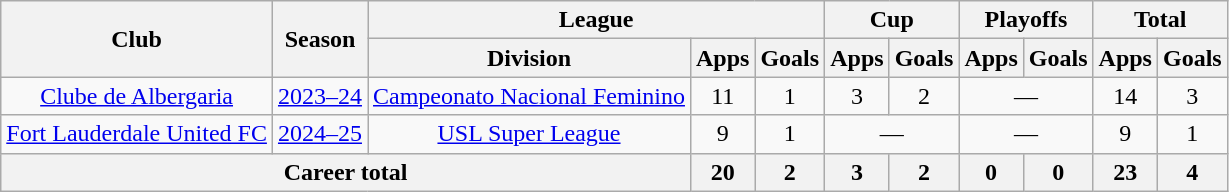<table class="wikitable" style="text-align: center;">
<tr>
<th rowspan="2">Club</th>
<th rowspan="2">Season</th>
<th colspan="3">League</th>
<th colspan="2">Cup</th>
<th colspan="2">Playoffs</th>
<th colspan="2">Total</th>
</tr>
<tr>
<th>Division</th>
<th>Apps</th>
<th>Goals</th>
<th>Apps</th>
<th>Goals</th>
<th>Apps</th>
<th>Goals</th>
<th>Apps</th>
<th>Goals</th>
</tr>
<tr>
<td><a href='#'>Clube de Albergaria</a></td>
<td><a href='#'>2023–24</a></td>
<td><a href='#'>Campeonato Nacional Feminino</a></td>
<td>11</td>
<td>1</td>
<td>3</td>
<td>2</td>
<td colspan="2">—</td>
<td>14</td>
<td>3</td>
</tr>
<tr>
<td><a href='#'>Fort Lauderdale United FC</a></td>
<td><a href='#'>2024–25</a></td>
<td><a href='#'>USL Super League</a></td>
<td>9</td>
<td>1</td>
<td colspan="2">—</td>
<td colspan="2">—</td>
<td>9</td>
<td>1</td>
</tr>
<tr>
<th colspan="3">Career total</th>
<th>20</th>
<th>2</th>
<th>3</th>
<th>2</th>
<th>0</th>
<th>0</th>
<th>23</th>
<th>4</th>
</tr>
</table>
